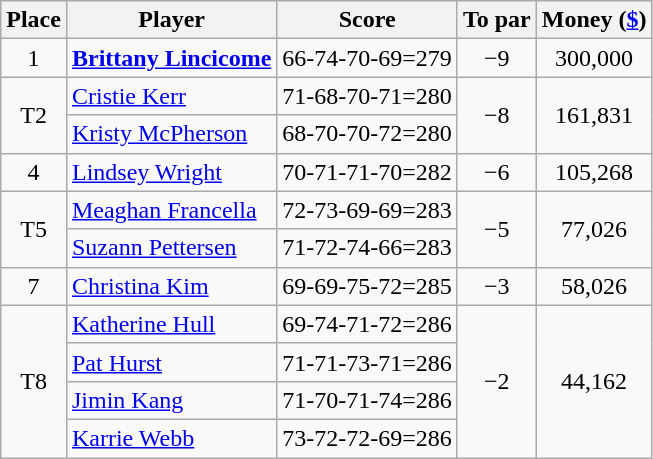<table class="wikitable">
<tr>
<th>Place</th>
<th>Player</th>
<th>Score</th>
<th>To par</th>
<th>Money (<a href='#'>$</a>)</th>
</tr>
<tr>
<td align=center>1</td>
<td> <strong><a href='#'>Brittany Lincicome</a></strong></td>
<td>66-74-70-69=279</td>
<td align=center>−9</td>
<td align=center>300,000</td>
</tr>
<tr>
<td rowspan=2 align=center>T2</td>
<td> <a href='#'>Cristie Kerr</a></td>
<td>71-68-70-71=280</td>
<td rowspan=2 align=center>−8</td>
<td rowspan=2 align=center>161,831</td>
</tr>
<tr>
<td> <a href='#'>Kristy McPherson</a></td>
<td>68-70-70-72=280</td>
</tr>
<tr>
<td align=center>4</td>
<td> <a href='#'>Lindsey Wright</a></td>
<td>70-71-71-70=282</td>
<td align=center>−6</td>
<td align=center>105,268</td>
</tr>
<tr>
<td rowspan=2 align=center>T5</td>
<td> <a href='#'>Meaghan Francella</a></td>
<td>72-73-69-69=283</td>
<td rowspan=2 align=center>−5</td>
<td rowspan=2 align=center>77,026</td>
</tr>
<tr>
<td> <a href='#'>Suzann Pettersen</a></td>
<td>71-72-74-66=283</td>
</tr>
<tr>
<td align=center>7</td>
<td> <a href='#'>Christina Kim</a></td>
<td>69-69-75-72=285</td>
<td align=center>−3</td>
<td align=center>58,026</td>
</tr>
<tr>
<td rowspan=4 align=center>T8</td>
<td> <a href='#'>Katherine Hull</a></td>
<td>69-74-71-72=286</td>
<td rowspan=4 align=center>−2</td>
<td rowspan=4 align=center>44,162</td>
</tr>
<tr>
<td> <a href='#'>Pat Hurst</a></td>
<td>71-71-73-71=286</td>
</tr>
<tr>
<td> <a href='#'>Jimin Kang</a></td>
<td>71-70-71-74=286</td>
</tr>
<tr>
<td> <a href='#'>Karrie Webb</a></td>
<td>73-72-72-69=286</td>
</tr>
</table>
